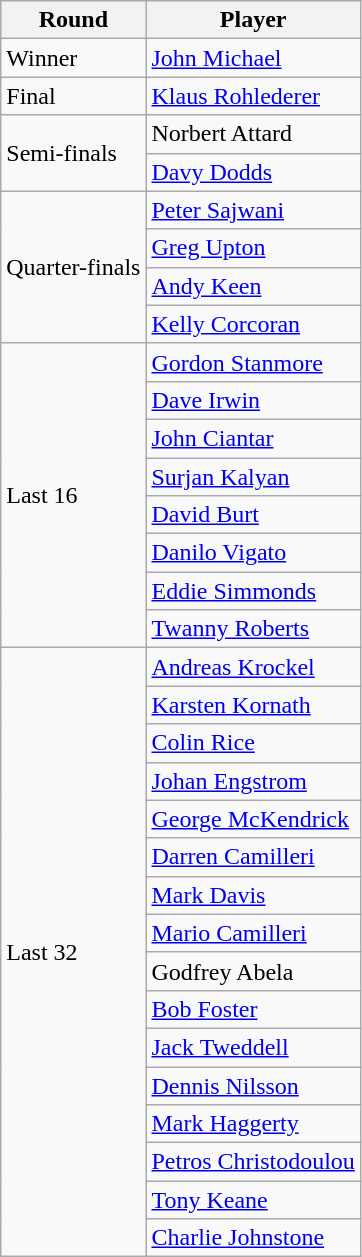<table class="wikitable">
<tr>
<th>Round</th>
<th>Player</th>
</tr>
<tr>
<td rowspan="1">Winner</td>
<td> <a href='#'>John Michael</a></td>
</tr>
<tr>
<td rowspan="1">Final</td>
<td> <a href='#'>Klaus Rohlederer</a></td>
</tr>
<tr>
<td rowspan="2">Semi-finals</td>
<td> Norbert Attard</td>
</tr>
<tr>
<td> <a href='#'>Davy Dodds</a></td>
</tr>
<tr>
<td rowspan="4">Quarter-finals</td>
<td> <a href='#'>Peter Sajwani</a></td>
</tr>
<tr>
<td> <a href='#'>Greg Upton</a></td>
</tr>
<tr>
<td> <a href='#'>Andy Keen</a></td>
</tr>
<tr>
<td> <a href='#'>Kelly Corcoran</a></td>
</tr>
<tr>
<td rowspan="8">Last 16</td>
<td> <a href='#'>Gordon Stanmore</a></td>
</tr>
<tr>
<td> <a href='#'>Dave Irwin</a></td>
</tr>
<tr>
<td> <a href='#'>John Ciantar</a></td>
</tr>
<tr>
<td> <a href='#'>Surjan Kalyan</a></td>
</tr>
<tr>
<td> <a href='#'>David Burt</a></td>
</tr>
<tr>
<td> <a href='#'>Danilo Vigato</a></td>
</tr>
<tr>
<td> <a href='#'>Eddie Simmonds</a></td>
</tr>
<tr>
<td> <a href='#'>Twanny Roberts</a></td>
</tr>
<tr>
<td rowspan="16">Last 32</td>
<td> <a href='#'>Andreas Krockel</a></td>
</tr>
<tr>
<td> <a href='#'>Karsten Kornath</a></td>
</tr>
<tr>
<td> <a href='#'>Colin Rice</a></td>
</tr>
<tr>
<td> <a href='#'>Johan Engstrom</a></td>
</tr>
<tr>
<td> <a href='#'>George McKendrick</a></td>
</tr>
<tr>
<td> <a href='#'>Darren Camilleri</a></td>
</tr>
<tr>
<td> <a href='#'>Mark Davis</a></td>
</tr>
<tr>
<td> <a href='#'>Mario Camilleri</a></td>
</tr>
<tr>
<td> Godfrey Abela</td>
</tr>
<tr>
<td> <a href='#'>Bob Foster</a></td>
</tr>
<tr>
<td> <a href='#'>Jack Tweddell</a></td>
</tr>
<tr>
<td> <a href='#'>Dennis Nilsson</a></td>
</tr>
<tr>
<td> <a href='#'>Mark Haggerty</a></td>
</tr>
<tr>
<td> <a href='#'>Petros Christodoulou</a></td>
</tr>
<tr>
<td> <a href='#'>Tony Keane</a></td>
</tr>
<tr>
<td> <a href='#'>Charlie Johnstone</a></td>
</tr>
</table>
